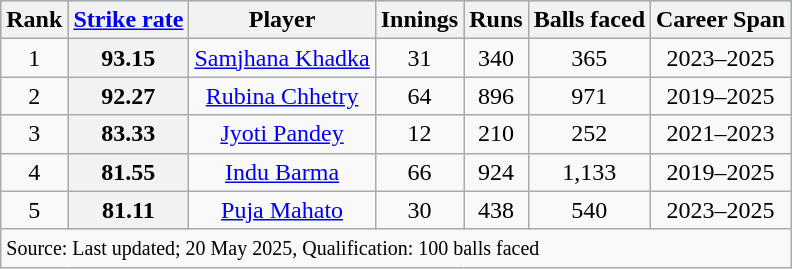<table class="wikitable" style="text-align: center;">
<tr style="background:#87cefa;">
<th>Rank</th>
<th><a href='#'>Strike rate</a></th>
<th>Player</th>
<th>Innings</th>
<th>Runs</th>
<th>Balls faced</th>
<th>Career Span</th>
</tr>
<tr>
<td>1</td>
<th>93.15</th>
<td><a href='#'>Samjhana Khadka</a></td>
<td>31</td>
<td>340</td>
<td>365</td>
<td>2023–2025</td>
</tr>
<tr>
<td>2</td>
<th>92.27</th>
<td><a href='#'>Rubina Chhetry</a></td>
<td>64</td>
<td>896</td>
<td>971</td>
<td>2019–2025</td>
</tr>
<tr>
<td>3</td>
<th>83.33</th>
<td><a href='#'>Jyoti Pandey</a></td>
<td>12</td>
<td>210</td>
<td>252</td>
<td>2021–2023</td>
</tr>
<tr>
<td>4</td>
<th>81.55</th>
<td><a href='#'>Indu Barma</a></td>
<td>66</td>
<td>924</td>
<td>1,133</td>
<td>2019–2025</td>
</tr>
<tr>
<td>5</td>
<th>81.11</th>
<td><a href='#'>Puja Mahato</a></td>
<td>30</td>
<td>438</td>
<td>540</td>
<td>2023–2025</td>
</tr>
<tr>
<td colspan="7" style="text-align:left;"><small>Source:  Last updated; 20 May 2025, Qualification: 100 balls faced</small></td>
</tr>
</table>
